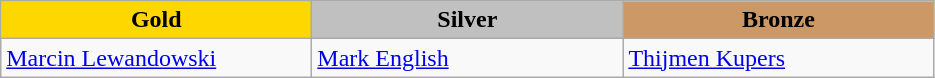<table class="wikitable" style="text-align:left">
<tr align="center">
<td width=200 bgcolor=gold><strong>Gold</strong></td>
<td width=200 bgcolor=silver><strong>Silver</strong></td>
<td width=200 bgcolor=CC9966><strong>Bronze</strong></td>
</tr>
<tr>
<td><a href='#'>Marcin Lewandowski</a><br><em></em></td>
<td><a href='#'>Mark English</a><br><em></em></td>
<td><a href='#'>Thijmen Kupers</a><br><em></em></td>
</tr>
</table>
